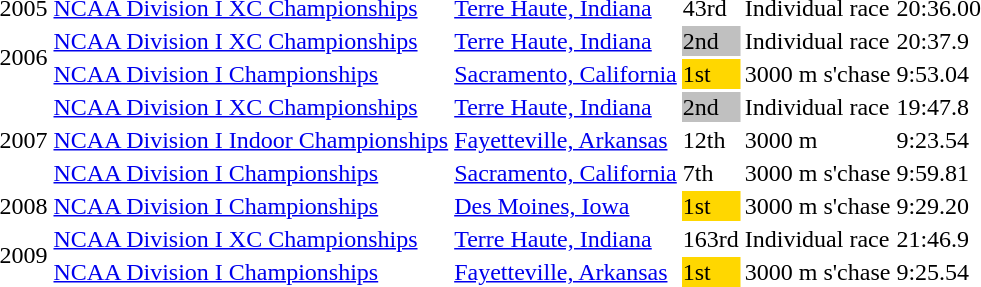<table>
<tr>
<td>2005</td>
<td><a href='#'>NCAA Division I XC Championships</a></td>
<td><a href='#'>Terre Haute, Indiana</a></td>
<td>43rd</td>
<td>Individual race</td>
<td>20:36.00</td>
</tr>
<tr>
<td rowspan=2>2006</td>
<td><a href='#'>NCAA Division I XC Championships</a></td>
<td><a href='#'>Terre Haute, Indiana</a></td>
<td bgcolor=silver>2nd</td>
<td>Individual race</td>
<td>20:37.9</td>
</tr>
<tr>
<td><a href='#'>NCAA Division I Championships</a></td>
<td><a href='#'>Sacramento, California</a></td>
<td bgcolor=gold>1st</td>
<td>3000 m s'chase</td>
<td>9:53.04</td>
</tr>
<tr>
<td rowspan=3>2007</td>
<td><a href='#'>NCAA Division I XC Championships</a></td>
<td><a href='#'>Terre Haute, Indiana</a></td>
<td bgcolor=silver>2nd</td>
<td>Individual race</td>
<td>19:47.8</td>
</tr>
<tr>
<td><a href='#'>NCAA Division I Indoor Championships</a></td>
<td><a href='#'>Fayetteville, Arkansas</a></td>
<td>12th</td>
<td>3000 m</td>
<td>9:23.54</td>
</tr>
<tr>
<td><a href='#'>NCAA Division I Championships</a></td>
<td><a href='#'>Sacramento, California</a></td>
<td>7th</td>
<td>3000 m s'chase</td>
<td>9:59.81</td>
</tr>
<tr>
<td>2008</td>
<td><a href='#'>NCAA Division I Championships</a></td>
<td><a href='#'>Des Moines, Iowa</a></td>
<td bgcolor=gold>1st</td>
<td>3000 m s'chase</td>
<td>9:29.20</td>
</tr>
<tr>
<td rowspan=2>2009</td>
<td><a href='#'>NCAA Division I XC Championships</a></td>
<td><a href='#'>Terre Haute, Indiana</a></td>
<td>163rd</td>
<td>Individual race</td>
<td>21:46.9</td>
</tr>
<tr>
<td><a href='#'>NCAA Division I Championships</a></td>
<td><a href='#'>Fayetteville, Arkansas</a></td>
<td bgcolor=gold>1st</td>
<td>3000 m s'chase</td>
<td>9:25.54</td>
</tr>
</table>
